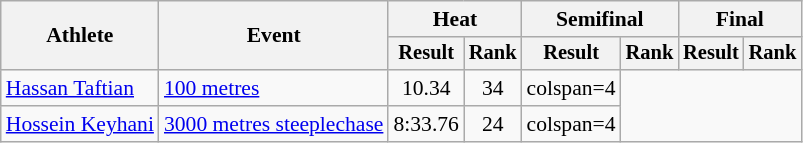<table class="wikitable" style="font-size:90%">
<tr>
<th rowspan="2">Athlete</th>
<th rowspan="2">Event</th>
<th colspan="2">Heat</th>
<th colspan="2">Semifinal</th>
<th colspan="2">Final</th>
</tr>
<tr style="font-size:95%">
<th>Result</th>
<th>Rank</th>
<th>Result</th>
<th>Rank</th>
<th>Result</th>
<th>Rank</th>
</tr>
<tr style=text-align:center>
<td style=text-align:left><a href='#'>Hassan Taftian</a></td>
<td style=text-align:left><a href='#'>100 metres</a></td>
<td>10.34</td>
<td>34</td>
<td>colspan=4 </td>
</tr>
<tr style=text-align:center>
<td style=text-align:left><a href='#'>Hossein Keyhani</a></td>
<td style=text-align:left><a href='#'>3000 metres steeplechase</a></td>
<td>8:33.76 <strong></strong></td>
<td>24</td>
<td>colspan=4 </td>
</tr>
</table>
